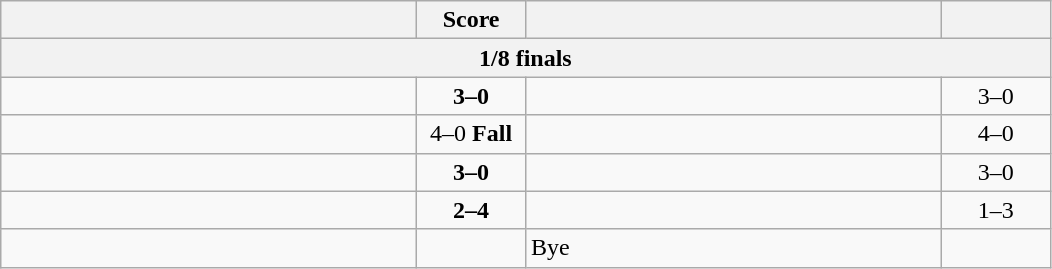<table class="wikitable" style="text-align: left;">
<tr>
<th align="right" width="270"></th>
<th width="65">Score</th>
<th align="left" width="270"></th>
<th width="65"></th>
</tr>
<tr>
<th colspan=4>1/8 finals</th>
</tr>
<tr>
<td><strong></strong></td>
<td align="center"><strong>3–0</strong></td>
<td></td>
<td align=center>3–0 <strong></strong></td>
</tr>
<tr>
<td><strong></strong></td>
<td align="center">4–0 <strong>Fall</strong></td>
<td></td>
<td align=center>4–0 <strong></strong></td>
</tr>
<tr>
<td><strong></strong></td>
<td align="center"><strong>3–0</strong></td>
<td></td>
<td align=center>3–0 <strong></strong></td>
</tr>
<tr>
<td></td>
<td align="center"><strong>2–4</strong></td>
<td><strong></strong></td>
<td align=center>1–3 <strong></strong></td>
</tr>
<tr>
<td><strong></strong></td>
<td></td>
<td>Bye</td>
<td></td>
</tr>
</table>
